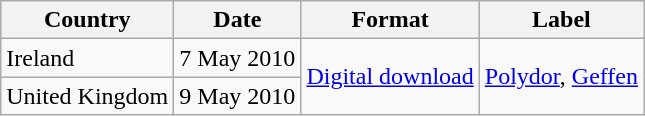<table class="wikitable">
<tr>
<th>Country</th>
<th>Date</th>
<th>Format</th>
<th>Label</th>
</tr>
<tr>
<td>Ireland</td>
<td>7 May 2010</td>
<td rowspan="2"><a href='#'>Digital download</a></td>
<td rowspan="2"><a href='#'>Polydor</a>, <a href='#'>Geffen</a></td>
</tr>
<tr>
<td>United Kingdom</td>
<td>9 May 2010</td>
</tr>
</table>
